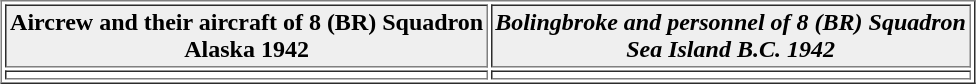<table align="center" border="1" cellpadding="2">
<tr>
<th style="background:#efefef;"><strong>Aircrew and their aircraft of 8 (BR) Squadron<br>Alaska 1942</strong></th>
<th style="background:#efefef;"><em>Bolingbroke and personnel of 8 (BR) Squadron<br>Sea Island B.C. 1942<strong></th>
</tr>
<tr>
<td align="center"></td>
<td align="center"></td>
</tr>
</table>
